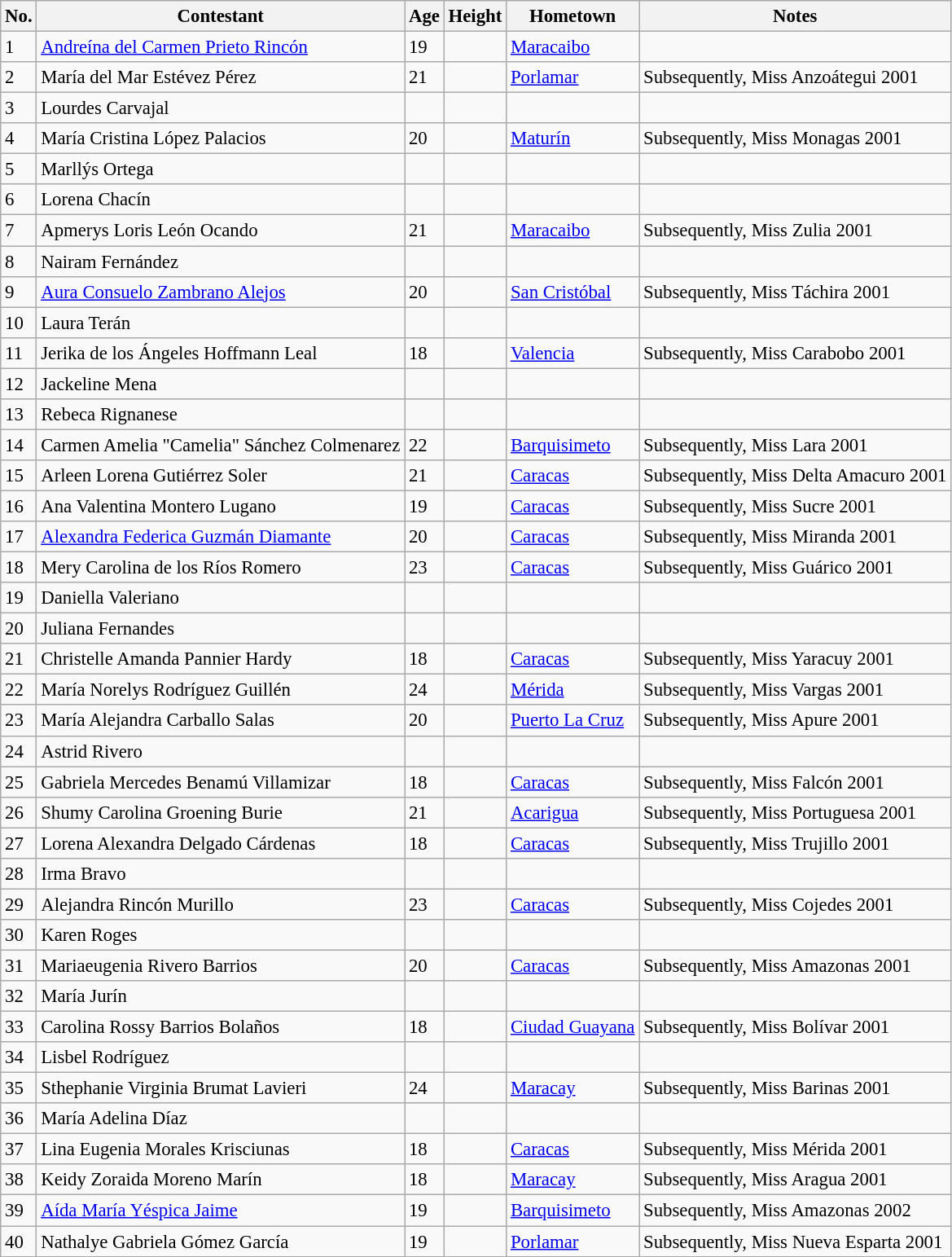<table class="wikitable sortable" style="font-size: 95%;">
<tr>
<th>No.</th>
<th>Contestant</th>
<th>Age</th>
<th>Height</th>
<th>Hometown</th>
<th>Notes</th>
</tr>
<tr>
<td>1</td>
<td><a href='#'>Andreína del Carmen Prieto Rincón</a></td>
<td>19</td>
<td></td>
<td><a href='#'>Maracaibo</a></td>
<td></td>
</tr>
<tr>
<td>2</td>
<td>María del Mar Estévez Pérez</td>
<td>21</td>
<td></td>
<td><a href='#'>Porlamar</a></td>
<td>Subsequently, Miss Anzoátegui 2001</td>
</tr>
<tr>
<td>3</td>
<td>Lourdes Carvajal</td>
<td></td>
<td></td>
<td></td>
<td></td>
</tr>
<tr>
<td>4</td>
<td>María Cristina López Palacios</td>
<td>20</td>
<td></td>
<td><a href='#'>Maturín</a></td>
<td>Subsequently, Miss Monagas 2001</td>
</tr>
<tr>
<td>5</td>
<td>Marllýs Ortega</td>
<td></td>
<td></td>
<td></td>
<td></td>
</tr>
<tr>
<td>6</td>
<td>Lorena Chacín</td>
<td></td>
<td></td>
<td></td>
<td></td>
</tr>
<tr>
<td>7</td>
<td>Apmerys Loris León Ocando</td>
<td>21</td>
<td></td>
<td><a href='#'>Maracaibo</a></td>
<td>Subsequently, Miss Zulia 2001</td>
</tr>
<tr>
<td>8</td>
<td>Nairam Fernández</td>
<td></td>
<td></td>
<td></td>
<td></td>
</tr>
<tr>
<td>9</td>
<td><a href='#'>Aura Consuelo Zambrano Alejos</a></td>
<td>20</td>
<td></td>
<td><a href='#'>San Cristóbal</a></td>
<td>Subsequently, Miss Táchira 2001</td>
</tr>
<tr>
<td>10</td>
<td>Laura Terán</td>
<td></td>
<td></td>
<td></td>
<td></td>
</tr>
<tr>
<td>11</td>
<td>Jerika de los Ángeles Hoffmann Leal</td>
<td>18</td>
<td></td>
<td><a href='#'>Valencia</a></td>
<td>Subsequently, Miss Carabobo 2001</td>
</tr>
<tr>
<td>12</td>
<td>Jackeline Mena</td>
<td></td>
<td></td>
<td></td>
<td></td>
</tr>
<tr>
<td>13</td>
<td>Rebeca Rignanese</td>
<td></td>
<td></td>
<td></td>
<td></td>
</tr>
<tr>
<td>14</td>
<td>Carmen Amelia "Camelia" Sánchez Colmenarez</td>
<td>22</td>
<td></td>
<td><a href='#'>Barquisimeto</a></td>
<td>Subsequently, Miss Lara 2001</td>
</tr>
<tr>
<td>15</td>
<td>Arleen Lorena Gutiérrez Soler</td>
<td>21</td>
<td></td>
<td><a href='#'>Caracas</a></td>
<td>Subsequently, Miss Delta Amacuro 2001</td>
</tr>
<tr>
<td>16</td>
<td>Ana Valentina Montero Lugano</td>
<td>19</td>
<td></td>
<td><a href='#'>Caracas</a></td>
<td>Subsequently, Miss Sucre 2001</td>
</tr>
<tr>
<td>17</td>
<td><a href='#'>Alexandra Federica Guzmán Diamante</a></td>
<td>20</td>
<td></td>
<td><a href='#'>Caracas</a></td>
<td>Subsequently, Miss Miranda 2001</td>
</tr>
<tr>
<td>18</td>
<td>Mery Carolina de los Ríos Romero</td>
<td>23</td>
<td></td>
<td><a href='#'>Caracas</a></td>
<td>Subsequently, Miss Guárico 2001</td>
</tr>
<tr>
<td>19</td>
<td>Daniella Valeriano</td>
<td></td>
<td></td>
<td></td>
<td></td>
</tr>
<tr>
<td>20</td>
<td>Juliana Fernandes</td>
<td></td>
<td></td>
<td></td>
<td></td>
</tr>
<tr>
<td>21</td>
<td>Christelle Amanda Pannier Hardy</td>
<td>18</td>
<td></td>
<td><a href='#'>Caracas</a></td>
<td>Subsequently, Miss Yaracuy 2001</td>
</tr>
<tr>
<td>22</td>
<td>María Norelys Rodríguez Guillén</td>
<td>24</td>
<td></td>
<td><a href='#'>Mérida</a></td>
<td>Subsequently, Miss Vargas 2001</td>
</tr>
<tr>
<td>23</td>
<td>María Alejandra Carballo Salas</td>
<td>20</td>
<td></td>
<td><a href='#'>Puerto La Cruz</a></td>
<td>Subsequently, Miss Apure 2001</td>
</tr>
<tr>
<td>24</td>
<td>Astrid Rivero</td>
<td></td>
<td></td>
<td></td>
<td></td>
</tr>
<tr>
<td>25</td>
<td>Gabriela Mercedes Benamú Villamizar</td>
<td>18</td>
<td></td>
<td><a href='#'>Caracas</a></td>
<td>Subsequently, Miss Falcón 2001</td>
</tr>
<tr>
<td>26</td>
<td>Shumy Carolina Groening Burie</td>
<td>21</td>
<td></td>
<td><a href='#'>Acarigua</a></td>
<td>Subsequently, Miss Portuguesa 2001</td>
</tr>
<tr>
<td>27</td>
<td>Lorena Alexandra Delgado Cárdenas</td>
<td>18</td>
<td></td>
<td><a href='#'>Caracas</a></td>
<td>Subsequently, Miss Trujillo 2001</td>
</tr>
<tr>
<td>28</td>
<td>Irma Bravo</td>
<td></td>
<td></td>
<td></td>
<td></td>
</tr>
<tr>
<td>29</td>
<td>Alejandra Rincón Murillo</td>
<td>23</td>
<td></td>
<td><a href='#'>Caracas</a></td>
<td>Subsequently, Miss Cojedes 2001</td>
</tr>
<tr>
<td>30</td>
<td>Karen Roges</td>
<td></td>
<td></td>
<td></td>
<td></td>
</tr>
<tr>
<td>31</td>
<td>Mariaeugenia Rivero Barrios</td>
<td>20</td>
<td></td>
<td><a href='#'>Caracas</a></td>
<td>Subsequently, Miss Amazonas 2001</td>
</tr>
<tr>
<td>32</td>
<td>María Jurín</td>
<td></td>
<td></td>
<td></td>
<td></td>
</tr>
<tr>
<td>33</td>
<td>Carolina Rossy Barrios Bolaños</td>
<td>18</td>
<td></td>
<td><a href='#'>Ciudad Guayana</a></td>
<td>Subsequently, Miss Bolívar 2001</td>
</tr>
<tr>
<td>34</td>
<td>Lisbel Rodríguez</td>
<td></td>
<td></td>
<td></td>
<td></td>
</tr>
<tr>
<td>35</td>
<td>Sthephanie Virginia Brumat Lavieri</td>
<td>24</td>
<td></td>
<td><a href='#'>Maracay</a></td>
<td>Subsequently, Miss Barinas 2001</td>
</tr>
<tr>
<td>36</td>
<td>María Adelina Díaz</td>
<td></td>
<td></td>
<td></td>
<td></td>
</tr>
<tr>
<td>37</td>
<td>Lina Eugenia Morales Krisciunas</td>
<td>18</td>
<td></td>
<td><a href='#'>Caracas</a></td>
<td>Subsequently, Miss Mérida 2001</td>
</tr>
<tr>
<td>38</td>
<td>Keidy Zoraida Moreno Marín</td>
<td>18</td>
<td></td>
<td><a href='#'>Maracay</a></td>
<td>Subsequently, Miss Aragua 2001</td>
</tr>
<tr>
<td>39</td>
<td><a href='#'>Aída María Yéspica Jaime</a></td>
<td>19</td>
<td></td>
<td><a href='#'>Barquisimeto</a></td>
<td>Subsequently, Miss Amazonas 2002</td>
</tr>
<tr>
<td>40</td>
<td>Nathalye Gabriela Gómez García</td>
<td>19</td>
<td></td>
<td><a href='#'>Porlamar</a></td>
<td>Subsequently, Miss Nueva Esparta 2001</td>
</tr>
</table>
